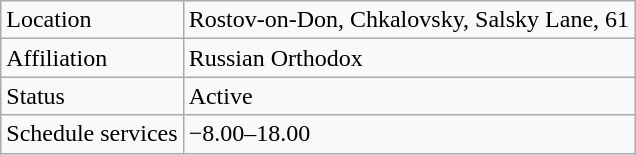<table class="wikitable">
<tr>
<td>Location</td>
<td>Rostov-on-Don, Chkalovsky, Salsky Lane, 61</td>
</tr>
<tr>
<td>Affiliation</td>
<td>Russian Orthodox</td>
</tr>
<tr>
<td>Status</td>
<td>Active</td>
</tr>
<tr>
<td>Schedule services</td>
<td>−8.00–18.00</td>
</tr>
</table>
